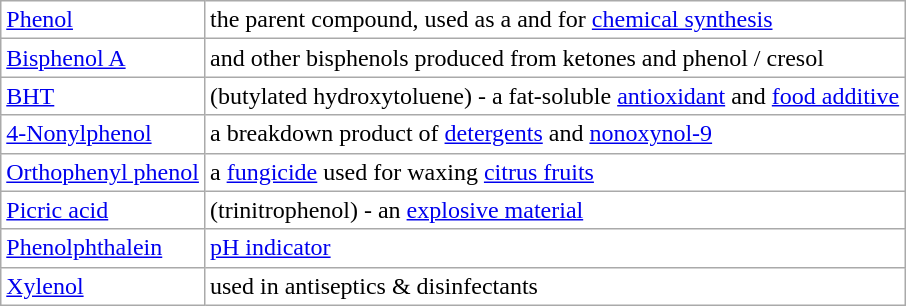<table align="center"  class="wikitable" style="background-color:white;">
<tr>
<td><a href='#'>Phenol</a></td>
<td>the parent compound, used as a  and for <a href='#'>chemical synthesis</a></td>
</tr>
<tr>
<td><a href='#'>Bisphenol A</a></td>
<td>and other bisphenols produced from ketones and phenol / cresol</td>
</tr>
<tr>
<td><a href='#'>BHT</a></td>
<td>(butylated hydroxytoluene) - a fat-soluble <a href='#'>antioxidant</a> and <a href='#'>food additive</a></td>
</tr>
<tr>
<td><a href='#'>4-Nonylphenol</a></td>
<td>a breakdown product of <a href='#'>detergents</a> and <a href='#'>nonoxynol-9</a></td>
</tr>
<tr>
<td><a href='#'>Orthophenyl phenol</a></td>
<td>a <a href='#'>fungicide</a> used for waxing <a href='#'>citrus fruits</a></td>
</tr>
<tr>
<td><a href='#'>Picric acid</a></td>
<td>(trinitrophenol) - an <a href='#'>explosive material</a></td>
</tr>
<tr>
<td><a href='#'>Phenolphthalein</a></td>
<td><a href='#'>pH indicator</a></td>
</tr>
<tr>
<td><a href='#'>Xylenol</a></td>
<td>used in antiseptics & disinfectants</td>
</tr>
</table>
